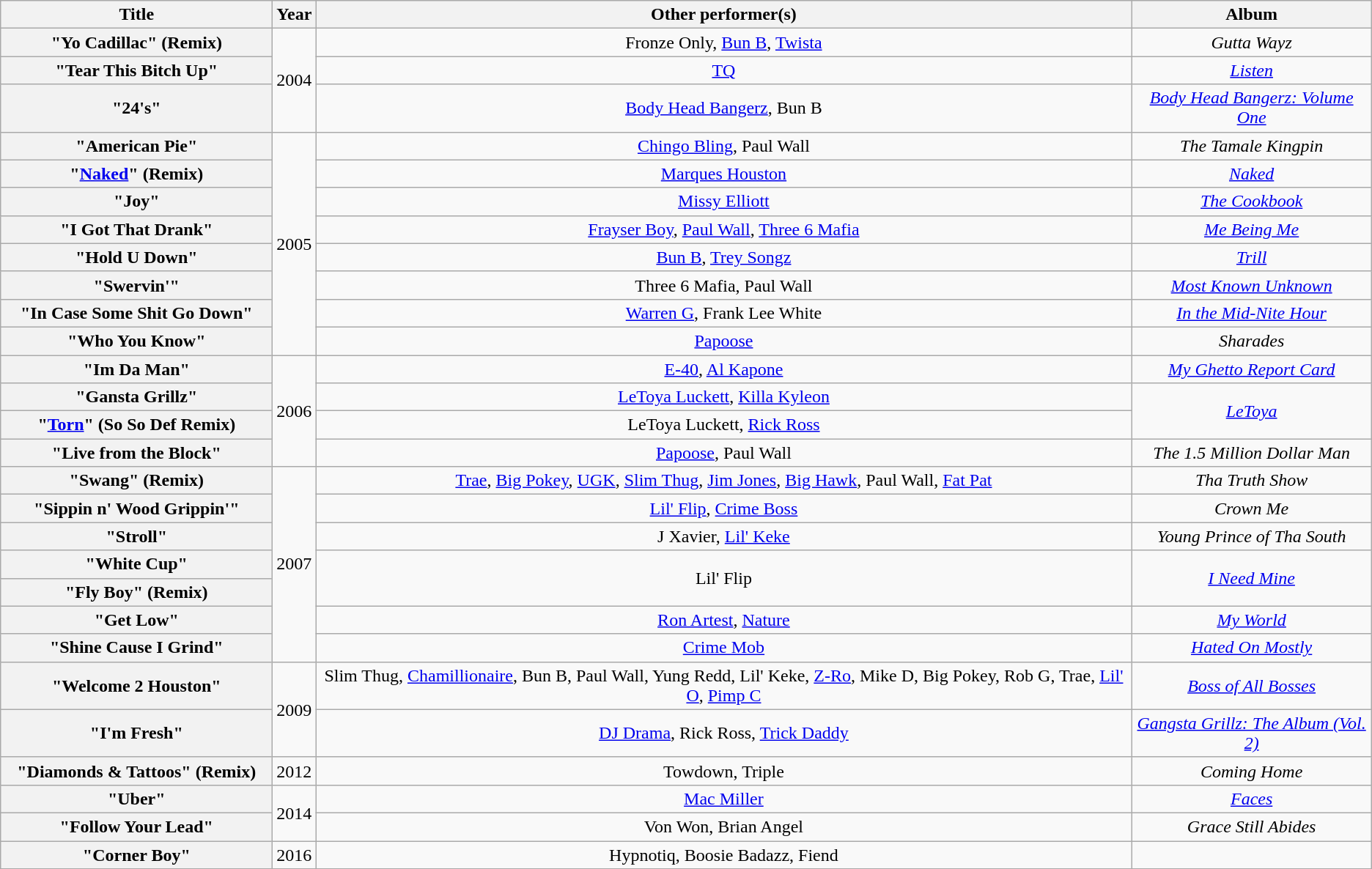<table class="wikitable plainrowheaders" style="text-align:center;">
<tr>
<th scope="col" style="width:15em;">Title</th>
<th scope="col">Year</th>
<th scope="col">Other performer(s)</th>
<th scope="col">Album</th>
</tr>
<tr>
<th scope="row">"Yo Cadillac" (Remix)</th>
<td rowspan="3">2004</td>
<td>Fronze Only, <a href='#'>Bun B</a>, <a href='#'>Twista</a></td>
<td><em>Gutta Wayz</em></td>
</tr>
<tr>
<th scope="row">"Tear This Bitch Up"</th>
<td><a href='#'>TQ</a></td>
<td><em><a href='#'>Listen</a></em></td>
</tr>
<tr>
<th scope="row">"24's"</th>
<td><a href='#'>Body Head Bangerz</a>, Bun B</td>
<td><em><a href='#'>Body Head Bangerz: Volume One</a></em></td>
</tr>
<tr>
<th scope="row">"American Pie"</th>
<td rowspan="8">2005</td>
<td><a href='#'>Chingo Bling</a>, Paul Wall</td>
<td><em>The Tamale Kingpin</em></td>
</tr>
<tr>
<th scope="row">"<a href='#'>Naked</a>" (Remix)</th>
<td><a href='#'>Marques Houston</a></td>
<td><em><a href='#'>Naked</a></em></td>
</tr>
<tr>
<th scope="row">"Joy"</th>
<td><a href='#'>Missy Elliott</a></td>
<td><em><a href='#'>The Cookbook</a></em></td>
</tr>
<tr>
<th scope="row">"I Got That Drank"</th>
<td><a href='#'>Frayser Boy</a>, <a href='#'>Paul Wall</a>, <a href='#'>Three 6 Mafia</a></td>
<td><em><a href='#'>Me Being Me</a></em></td>
</tr>
<tr>
<th scope="row">"Hold U Down"</th>
<td><a href='#'>Bun B</a>, <a href='#'>Trey Songz</a></td>
<td><em><a href='#'>Trill</a></em></td>
</tr>
<tr>
<th scope="row">"Swervin'"</th>
<td>Three 6 Mafia, Paul Wall</td>
<td><em><a href='#'>Most Known Unknown</a></em></td>
</tr>
<tr>
<th scope="row">"In Case Some Shit Go Down"</th>
<td><a href='#'>Warren G</a>, Frank Lee White</td>
<td><em><a href='#'>In the Mid-Nite Hour</a></em></td>
</tr>
<tr>
<th scope="row">"Who You Know"</th>
<td><a href='#'>Papoose</a></td>
<td><em>Sharades</em></td>
</tr>
<tr>
<th scope="row">"Im Da Man"</th>
<td rowspan="4">2006</td>
<td><a href='#'>E-40</a>, <a href='#'>Al Kapone</a></td>
<td><em><a href='#'>My Ghetto Report Card</a></em></td>
</tr>
<tr>
<th scope="row">"Gansta Grillz"</th>
<td><a href='#'>LeToya Luckett</a>, <a href='#'>Killa Kyleon</a></td>
<td rowspan="2"><em><a href='#'>LeToya</a></em></td>
</tr>
<tr>
<th scope="row">"<a href='#'>Torn</a>" (So So Def Remix)</th>
<td>LeToya Luckett, <a href='#'>Rick Ross</a></td>
</tr>
<tr>
<th scope="row">"Live from the Block"</th>
<td><a href='#'>Papoose</a>, Paul Wall</td>
<td><em>The 1.5 Million Dollar Man</em></td>
</tr>
<tr>
<th scope="row">"Swang" (Remix)</th>
<td rowspan="7">2007</td>
<td><a href='#'>Trae</a>, <a href='#'>Big Pokey</a>, <a href='#'>UGK</a>, <a href='#'>Slim Thug</a>, <a href='#'>Jim Jones</a>, <a href='#'>Big Hawk</a>, Paul Wall, <a href='#'>Fat Pat</a></td>
<td><em>Tha Truth Show</em></td>
</tr>
<tr>
<th scope="row">"Sippin n' Wood Grippin'"</th>
<td><a href='#'>Lil' Flip</a>, <a href='#'>Crime Boss</a></td>
<td><em>Crown Me</em></td>
</tr>
<tr>
<th scope="row">"Stroll"</th>
<td>J Xavier, <a href='#'>Lil' Keke</a></td>
<td><em>Young Prince of Tha South</em></td>
</tr>
<tr>
<th scope="row">"White Cup"</th>
<td rowspan="2">Lil' Flip</td>
<td rowspan="2"><em><a href='#'>I Need Mine</a></em></td>
</tr>
<tr>
<th scope="row">"Fly Boy" (Remix)</th>
</tr>
<tr>
<th scope="row">"Get Low"</th>
<td><a href='#'>Ron Artest</a>, <a href='#'>Nature</a></td>
<td><em><a href='#'>My World</a></em></td>
</tr>
<tr>
<th scope="row">"Shine Cause I Grind"</th>
<td><a href='#'>Crime Mob</a></td>
<td><em><a href='#'>Hated On Mostly</a></em></td>
</tr>
<tr>
<th scope="row">"Welcome 2 Houston"</th>
<td rowspan="2">2009</td>
<td>Slim Thug, <a href='#'>Chamillionaire</a>, Bun B, Paul Wall, Yung Redd, Lil' Keke, <a href='#'>Z-Ro</a>, Mike D, Big Pokey, Rob G, Trae, <a href='#'>Lil' O</a>, <a href='#'>Pimp C</a></td>
<td><em><a href='#'>Boss of All Bosses</a></em></td>
</tr>
<tr>
<th scope="row">"I'm Fresh"</th>
<td><a href='#'>DJ Drama</a>, Rick Ross, <a href='#'>Trick Daddy</a></td>
<td><em><a href='#'>Gangsta Grillz: The Album (Vol. 2)</a></em></td>
</tr>
<tr>
<th scope="row">"Diamonds & Tattoos" (Remix)</th>
<td rowspan="1">2012</td>
<td>Towdown, Triple</td>
<td><em>Coming Home</em></td>
</tr>
<tr>
<th scope="row">"Uber"</th>
<td rowspan="2">2014</td>
<td><a href='#'>Mac Miller</a></td>
<td><em><a href='#'>Faces</a></em></td>
</tr>
<tr>
<th scope="row">"Follow Your Lead"</th>
<td>Von Won, Brian Angel</td>
<td><em>Grace Still Abides</em></td>
</tr>
<tr>
<th scope="row">"Corner Boy"</th>
<td>2016</td>
<td>Hypnotiq, Boosie Badazz, Fiend</td>
<td></td>
</tr>
</table>
